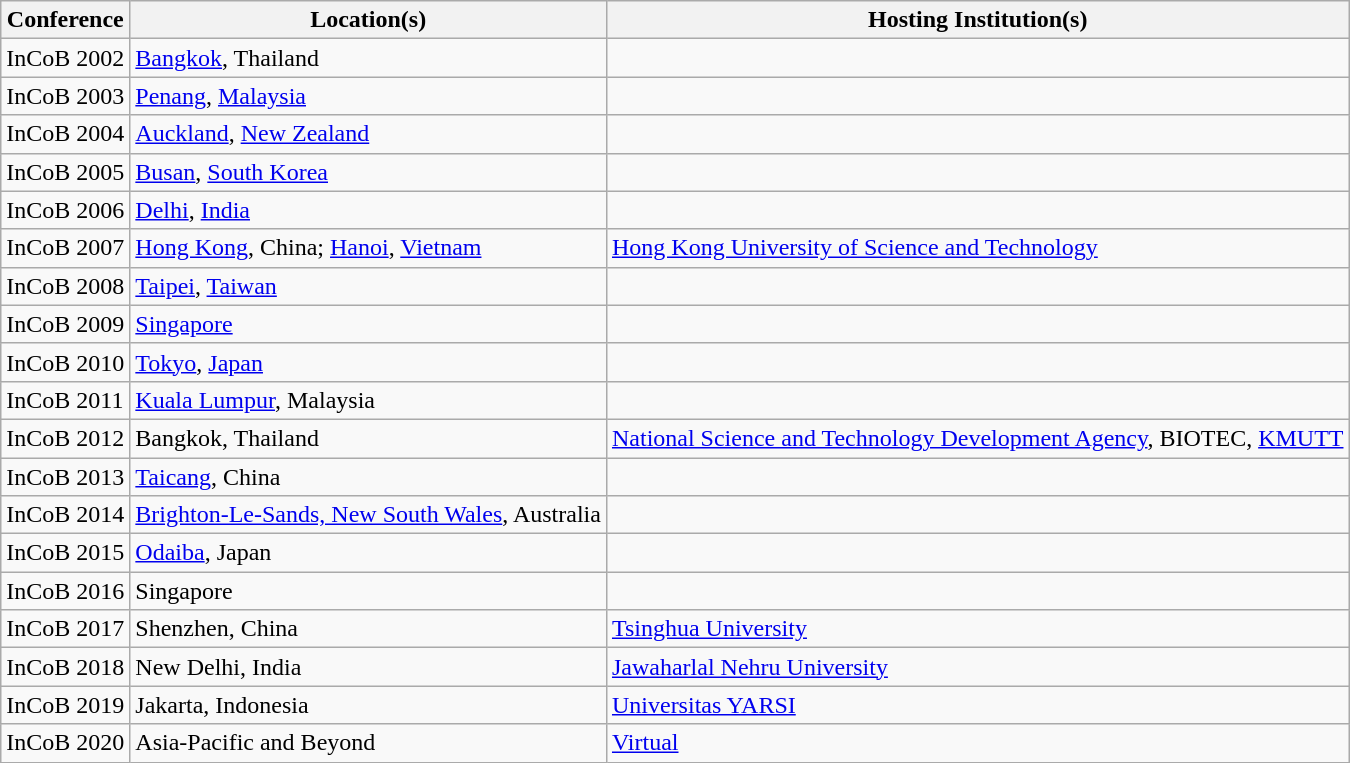<table class="wikitable">
<tr>
<th>Conference</th>
<th>Location(s)</th>
<th>Hosting Institution(s)</th>
</tr>
<tr>
<td>InCoB 2002</td>
<td><a href='#'>Bangkok</a>, Thailand</td>
<td></td>
</tr>
<tr>
<td>InCoB 2003</td>
<td><a href='#'>Penang</a>, <a href='#'>Malaysia</a></td>
<td></td>
</tr>
<tr>
<td>InCoB 2004</td>
<td><a href='#'>Auckland</a>, <a href='#'>New Zealand</a></td>
<td></td>
</tr>
<tr>
<td>InCoB 2005</td>
<td><a href='#'>Busan</a>, <a href='#'>South Korea</a></td>
<td></td>
</tr>
<tr>
<td>InCoB 2006</td>
<td><a href='#'>Delhi</a>, <a href='#'>India</a></td>
<td></td>
</tr>
<tr>
<td>InCoB 2007</td>
<td><a href='#'>Hong Kong</a>, China; <a href='#'>Hanoi</a>, <a href='#'>Vietnam</a></td>
<td><a href='#'>Hong Kong University of Science and Technology</a></td>
</tr>
<tr>
<td>InCoB 2008</td>
<td><a href='#'>Taipei</a>, <a href='#'>Taiwan</a></td>
<td></td>
</tr>
<tr>
<td>InCoB 2009</td>
<td><a href='#'>Singapore</a></td>
<td></td>
</tr>
<tr>
<td>InCoB 2010</td>
<td><a href='#'>Tokyo</a>, <a href='#'>Japan</a></td>
<td></td>
</tr>
<tr>
<td>InCoB 2011</td>
<td><a href='#'>Kuala Lumpur</a>, Malaysia</td>
<td></td>
</tr>
<tr>
<td>InCoB 2012</td>
<td>Bangkok, Thailand</td>
<td><a href='#'>National Science and Technology Development Agency</a>, BIOTEC, <a href='#'>KMUTT</a></td>
</tr>
<tr>
<td>InCoB 2013</td>
<td><a href='#'>Taicang</a>, China</td>
<td></td>
</tr>
<tr>
<td>InCoB 2014</td>
<td><a href='#'>Brighton-Le-Sands, New South Wales</a>, Australia</td>
<td></td>
</tr>
<tr>
<td>InCoB 2015</td>
<td><a href='#'>Odaiba</a>, Japan</td>
<td></td>
</tr>
<tr>
<td>InCoB 2016</td>
<td>Singapore</td>
<td></td>
</tr>
<tr>
<td>InCoB 2017</td>
<td>Shenzhen, China</td>
<td><a href='#'>Tsinghua University</a></td>
</tr>
<tr>
<td>InCoB 2018</td>
<td>New Delhi, India</td>
<td><a href='#'>Jawaharlal Nehru University</a></td>
</tr>
<tr>
<td>InCoB 2019</td>
<td>Jakarta, Indonesia</td>
<td><a href='#'>Universitas YARSI</a></td>
</tr>
<tr>
<td>InCoB 2020</td>
<td>Asia-Pacific and Beyond</td>
<td><a href='#'>Virtual</a></td>
</tr>
</table>
